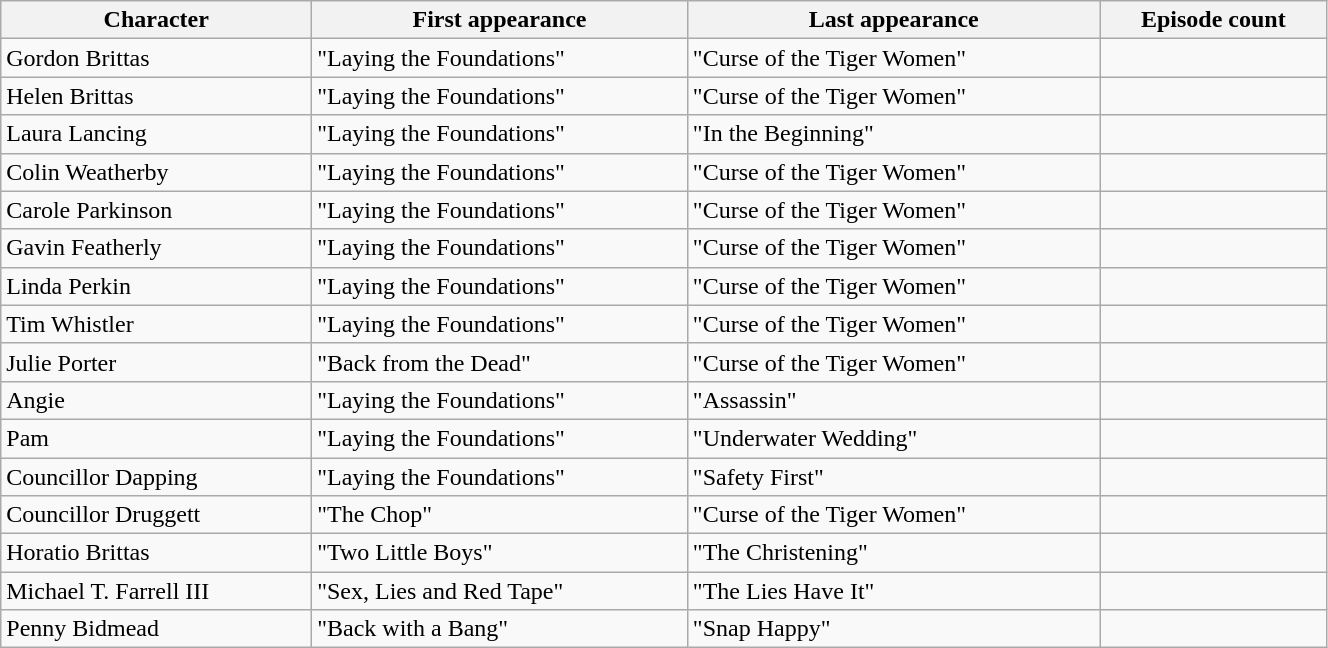<table class="wikitable" width="70%">
<tr>
<th>Character</th>
<th>First appearance</th>
<th>Last appearance</th>
<th>Episode count</th>
</tr>
<tr>
<td>Gordon Brittas</td>
<td>"Laying the Foundations"</td>
<td>"Curse of the Tiger Women"</td>
<td></td>
</tr>
<tr>
<td>Helen Brittas</td>
<td>"Laying the Foundations"</td>
<td>"Curse of the Tiger Women"</td>
<td></td>
</tr>
<tr>
<td>Laura Lancing</td>
<td>"Laying the Foundations"</td>
<td>"In the Beginning"</td>
<td></td>
</tr>
<tr>
<td>Colin Weatherby</td>
<td>"Laying the Foundations"</td>
<td>"Curse of the Tiger Women"</td>
<td></td>
</tr>
<tr>
<td>Carole Parkinson</td>
<td>"Laying the Foundations"</td>
<td>"Curse of the Tiger Women"</td>
<td></td>
</tr>
<tr>
<td>Gavin Featherly</td>
<td>"Laying the Foundations"</td>
<td>"Curse of the Tiger Women"</td>
<td></td>
</tr>
<tr>
<td>Linda Perkin</td>
<td>"Laying the Foundations"</td>
<td>"Curse of the Tiger Women"</td>
<td></td>
</tr>
<tr>
<td>Tim Whistler</td>
<td>"Laying the Foundations"</td>
<td>"Curse of the Tiger Women"</td>
<td></td>
</tr>
<tr>
<td>Julie Porter</td>
<td>"Back from the Dead"</td>
<td>"Curse of the Tiger Women"</td>
<td></td>
</tr>
<tr>
<td>Angie</td>
<td>"Laying the Foundations"</td>
<td>"Assassin"</td>
<td></td>
</tr>
<tr>
<td>Pam</td>
<td>"Laying the Foundations"</td>
<td>"Underwater Wedding"</td>
<td></td>
</tr>
<tr>
<td>Councillor Dapping</td>
<td>"Laying the Foundations"</td>
<td>"Safety First"</td>
<td></td>
</tr>
<tr>
<td>Councillor Druggett</td>
<td>"The Chop"</td>
<td>"Curse of the Tiger Women"</td>
<td></td>
</tr>
<tr>
<td>Horatio Brittas</td>
<td>"Two Little Boys"</td>
<td>"The Christening"</td>
<td></td>
</tr>
<tr>
<td>Michael T. Farrell III</td>
<td>"Sex, Lies and Red Tape"</td>
<td>"The Lies Have It"</td>
<td></td>
</tr>
<tr>
<td>Penny Bidmead</td>
<td>"Back with a Bang"</td>
<td>"Snap Happy"</td>
<td></td>
</tr>
</table>
